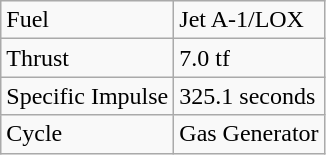<table class="wikitable sortable">
<tr>
<td>Fuel</td>
<td>Jet A-1/LOX</td>
</tr>
<tr>
<td>Thrust</td>
<td>7.0 tf</td>
</tr>
<tr>
<td>Specific Impulse</td>
<td>325.1 seconds</td>
</tr>
<tr>
<td>Cycle</td>
<td>Gas Generator</td>
</tr>
</table>
